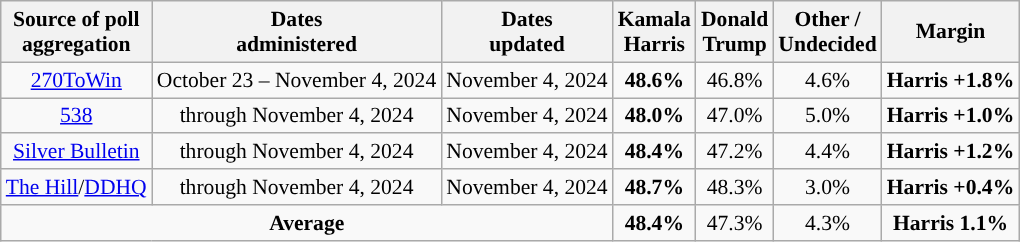<table class="wikitable sortable" style="text-align:center;font-size:90%;line-height:17px">
<tr>
<th>Source of poll<br>aggregation</th>
<th>Dates<br>administered</th>
<th>Dates<br>updated</th>
<th class="unsortable">Kamala<br>Harris<br><small></small></th>
<th class="unsortable">Donald<br>Trump<br><small></small></th>
<th>Other /<br>Undecided<br></th>
<th>Margin</th>
</tr>
<tr>
<td><a href='#'>270ToWin</a></td>
<td>October 23 – November 4, 2024</td>
<td>November 4, 2024</td>
<td style="color:black;background-color:"><strong>48.6%</strong></td>
<td>46.8%</td>
<td>4.6%</td>
<td style="color:black;background-color:"><strong>Harris +1.8%</strong></td>
</tr>
<tr>
<td><a href='#'>538</a></td>
<td>through November 4, 2024</td>
<td>November 4, 2024</td>
<td style="color:black;background-color:"><strong>48.0%</strong></td>
<td>47.0%</td>
<td>5.0%</td>
<td style="color:black;background-color:"><strong>Harris +1.0%</strong></td>
</tr>
<tr>
<td><a href='#'>Silver Bulletin</a></td>
<td>through November 4, 2024</td>
<td>November 4, 2024</td>
<td style="color:black;background-color:"><strong>48.4%</strong></td>
<td>47.2%</td>
<td>4.4%</td>
<td style="color:black;background-color:"><strong>Harris +1.2%</strong></td>
</tr>
<tr>
<td><a href='#'>The Hill</a>/<a href='#'>DDHQ</a></td>
<td>through November 4, 2024</td>
<td>November 4, 2024</td>
<td style="color:black;background-color:"><strong>48.7%</strong></td>
<td>48.3%</td>
<td>3.0%</td>
<td style="color:black;background-color:"><strong>Harris +0.4%</strong></td>
</tr>
<tr>
<td colspan="3"><strong>Average</strong></td>
<td style="color:black;background-color:"><strong>48.4%</strong></td>
<td>47.3%</td>
<td>4.3%</td>
<td style="color:black;background-color:"><strong>Harris 1.1%</strong></td>
</tr>
</table>
